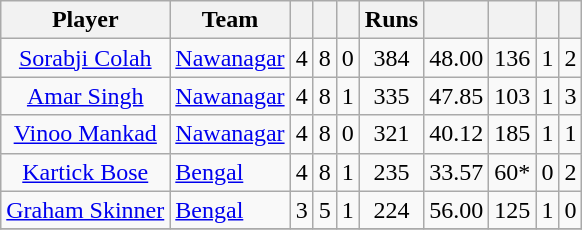<table class="wikitable sortable" style="text-align:center">
<tr>
<th class="unsortable">Player</th>
<th>Team</th>
<th></th>
<th></th>
<th></th>
<th>Runs</th>
<th></th>
<th></th>
<th></th>
<th></th>
</tr>
<tr>
<td><a href='#'>Sorabji Colah</a></td>
<td style="text-align:left;"><a href='#'>Nawanagar</a></td>
<td>4</td>
<td>8</td>
<td>0</td>
<td>384</td>
<td>48.00</td>
<td>136</td>
<td>1</td>
<td>2</td>
</tr>
<tr>
<td><a href='#'>Amar Singh</a></td>
<td style="text-align:left;"><a href='#'>Nawanagar</a></td>
<td>4</td>
<td>8</td>
<td>1</td>
<td>335</td>
<td>47.85</td>
<td>103</td>
<td>1</td>
<td>3</td>
</tr>
<tr>
<td><a href='#'>Vinoo Mankad</a></td>
<td style="text-align:left;"><a href='#'>Nawanagar</a></td>
<td>4</td>
<td>8</td>
<td>0</td>
<td>321</td>
<td>40.12</td>
<td>185</td>
<td>1</td>
<td>1</td>
</tr>
<tr>
<td><a href='#'>Kartick Bose</a></td>
<td style="text-align:left;"><a href='#'>Bengal</a></td>
<td>4</td>
<td>8</td>
<td>1</td>
<td>235</td>
<td>33.57</td>
<td>60*</td>
<td>0</td>
<td>2</td>
</tr>
<tr>
<td><a href='#'>Graham Skinner</a></td>
<td style="text-align:left;"><a href='#'>Bengal</a></td>
<td>3</td>
<td>5</td>
<td>1</td>
<td>224</td>
<td>56.00</td>
<td>125</td>
<td>1</td>
<td>0</td>
</tr>
<tr>
</tr>
</table>
